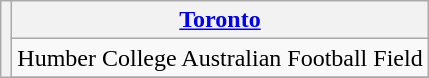<table class="wikitable" style="text-align:center">
<tr>
<th rowspan="4"></th>
<th><a href='#'>Toronto</a></th>
</tr>
<tr>
<td>Humber College Australian Football Field</td>
</tr>
<tr>
</tr>
</table>
